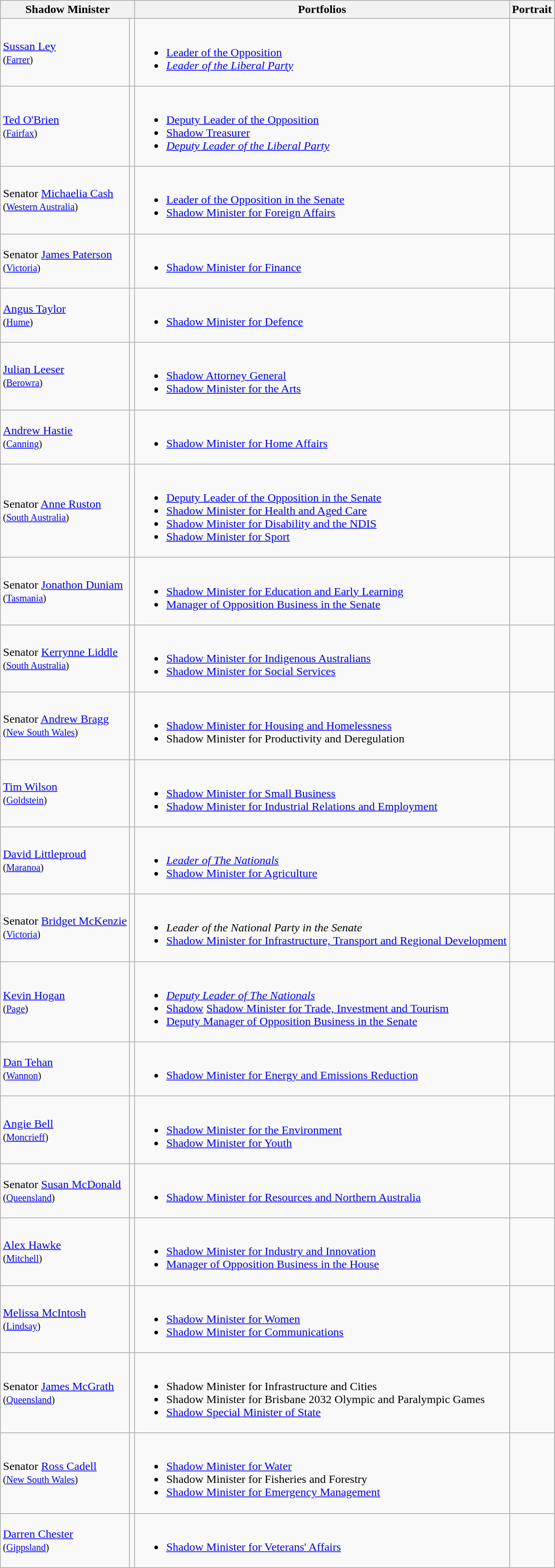<table class="wikitable sortable">
<tr>
<th colspan=2>Shadow Minister</th>
<th>Portfolios</th>
<th>Portrait</th>
</tr>
<tr>
<td><a href='#'>Sussan Ley</a> <br><small>(<a href='#'>Farrer</a>)</small></td>
<td></td>
<td><br><ul><li><a href='#'>Leader of the Opposition</a></li><li><em><a href='#'>Leader of the Liberal Party</a></em></li></ul></td>
<td></td>
</tr>
<tr>
<td><a href='#'>Ted O'Brien</a> <br><small>(<a href='#'>Fairfax</a>)</small></td>
<td></td>
<td><br><ul><li><a href='#'>Deputy Leader of the Opposition</a></li><li><a href='#'>Shadow Treasurer</a></li><li><em><a href='#'>Deputy Leader of the Liberal Party</a></em></li></ul></td>
<td></td>
</tr>
<tr>
<td>Senator <a href='#'>Michaelia Cash</a><br><small>(<a href='#'>Western Australia</a>)</small></td>
<td></td>
<td><br><ul><li><a href='#'>Leader of the Opposition in the Senate</a></li><li><a href='#'>Shadow Minister for Foreign Affairs</a></li></ul></td>
<td></td>
</tr>
<tr>
<td>Senator <a href='#'>James Paterson</a><br><small>(<a href='#'>Victoria</a>)</small></td>
<td></td>
<td><br><ul><li><a href='#'>Shadow Minister for Finance</a></li></ul></td>
<td></td>
</tr>
<tr>
<td><a href='#'>Angus Taylor</a> <br><small>(<a href='#'>Hume</a>)</small></td>
<td></td>
<td><br><ul><li><a href='#'>Shadow Minister for Defence</a></li></ul></td>
<td></td>
</tr>
<tr>
<td><a href='#'>Julian Leeser</a> <br><small>(<a href='#'>Berowra</a>)</small></td>
<td></td>
<td><br><ul><li><a href='#'>Shadow Attorney General</a></li><li><a href='#'>Shadow Minister for the Arts</a></li></ul></td>
<td></td>
</tr>
<tr>
<td><a href='#'>Andrew Hastie</a> <br><small>(<a href='#'>Canning</a>)</small></td>
<td></td>
<td><br><ul><li><a href='#'>Shadow Minister for Home Affairs</a></li></ul></td>
<td></td>
</tr>
<tr>
<td>Senator <a href='#'>Anne Ruston</a><br><small>(<a href='#'>South Australia</a>)</small></td>
<td></td>
<td><br><ul><li><a href='#'>Deputy Leader of the Opposition in the Senate</a></li><li><a href='#'>Shadow Minister for Health and Aged Care</a></li><li><a href='#'>Shadow Minister for Disability and the NDIS</a></li><li><a href='#'>Shadow Minister for Sport</a></li></ul></td>
<td></td>
</tr>
<tr>
<td>Senator <a href='#'>Jonathon Duniam</a><br><small>(<a href='#'>Tasmania</a>)</small></td>
<td></td>
<td><br><ul><li><a href='#'>Shadow Minister for Education and Early Learning</a></li><li><a href='#'>Manager of Opposition Business in the Senate</a></li></ul></td>
<td></td>
</tr>
<tr>
<td>Senator <a href='#'>Kerrynne Liddle</a><br><small>(<a href='#'>South Australia</a>)</small></td>
<td></td>
<td><br><ul><li><a href='#'>Shadow Minister for Indigenous Australians</a></li><li><a href='#'>Shadow Minister for Social Services</a></li></ul></td>
<td></td>
</tr>
<tr>
<td>Senator <a href='#'>Andrew Bragg</a> <br><small>(<a href='#'>New South Wales</a>)</small></td>
<td></td>
<td><br><ul><li><a href='#'>Shadow Minister for Housing and Homelessness</a></li><li>Shadow Minister for Productivity and Deregulation</li></ul></td>
<td></td>
</tr>
<tr>
<td><a href='#'>Tim Wilson</a> <br><small>(<a href='#'>Goldstein</a>)</small></td>
<td></td>
<td><br><ul><li><a href='#'>Shadow Minister for Small Business</a></li><li><a href='#'>Shadow Minister for Industrial Relations and Employment</a></li></ul></td>
<td></td>
</tr>
<tr>
<td><a href='#'>David Littleproud</a> <br><small>(<a href='#'>Maranoa</a>)</small></td>
<td></td>
<td><br><ul><li><em><a href='#'>Leader of The Nationals</a></em></li><li><a href='#'>Shadow Minister for Agriculture</a></li></ul></td>
<td></td>
</tr>
<tr>
<td>Senator <a href='#'>Bridget McKenzie</a><br><small>(<a href='#'>Victoria</a>)</small></td>
<td></td>
<td><br><ul><li><em>Leader of the National Party in the Senate</em></li><li><a href='#'>Shadow Minister for Infrastructure, Transport and Regional Development</a></li></ul></td>
<td></td>
</tr>
<tr>
<td><a href='#'>Kevin Hogan</a> <br><small>(<a href='#'>Page</a>)</small></td>
<td></td>
<td><br><ul><li><em><a href='#'>Deputy Leader of The Nationals</a></em></li><li><a href='#'>Shadow</a> <a href='#'>Shadow Minister for Trade, Investment and Tourism</a></li><li><a href='#'>Deputy Manager of Opposition Business in the Senate</a></li></ul></td>
<td></td>
</tr>
<tr>
<td><a href='#'>Dan Tehan</a> <br><small>(<a href='#'>Wannon</a>)</small></td>
<td></td>
<td><br><ul><li><a href='#'>Shadow Minister for Energy and Emissions Reduction</a></li></ul></td>
<td></td>
</tr>
<tr>
<td><a href='#'>Angie Bell</a> <br><small>(<a href='#'>Moncrieff</a>)</small></td>
<td></td>
<td><br><ul><li><a href='#'>Shadow Minister for the Environment</a></li><li><a href='#'>Shadow Minister for Youth</a></li></ul></td>
<td></td>
</tr>
<tr>
<td>Senator <a href='#'>Susan McDonald</a> <br><small>(<a href='#'>Queensland</a>)</small></td>
<td></td>
<td><br><ul><li><a href='#'>Shadow Minister for Resources and Northern Australia</a></li></ul></td>
<td></td>
</tr>
<tr>
<td><a href='#'>Alex Hawke</a> <br><small>(<a href='#'>Mitchell</a>)</small></td>
<td></td>
<td><br><ul><li><a href='#'>Shadow Minister for Industry and Innovation</a></li><li><a href='#'>Manager of Opposition Business in the House</a></li></ul></td>
<td></td>
</tr>
<tr>
<td><a href='#'>Melissa McIntosh</a> <br><small>(<a href='#'>Lindsay</a>)</small></td>
<td></td>
<td><br><ul><li><a href='#'>Shadow Minister for Women</a></li><li><a href='#'>Shadow Minister for Communications</a></li></ul></td>
<td></td>
</tr>
<tr>
<td>Senator <a href='#'>James McGrath</a> <br><small>(<a href='#'>Queensland</a>)</small></td>
<td></td>
<td><br><ul><li>Shadow Minister for Infrastructure and Cities</li><li>Shadow Minister for Brisbane 2032 Olympic and Paralympic Games</li><li><a href='#'>Shadow Special Minister of State</a></li></ul></td>
<td></td>
</tr>
<tr>
<td>Senator <a href='#'>Ross Cadell</a> <br><small>(<a href='#'>New South Wales</a>)</small></td>
<td></td>
<td><br><ul><li><a href='#'>Shadow Minister for Water</a></li><li>Shadow Minister for Fisheries and Forestry</li><li><a href='#'>Shadow Minister for Emergency Management</a></li></ul></td>
<td></td>
</tr>
<tr>
<td><a href='#'>Darren Chester</a> <br><small>(<a href='#'>Gippsland</a>)</small></td>
<td></td>
<td><br><ul><li><a href='#'>Shadow Minister for Veterans' Affairs</a></li></ul></td>
<td></td>
</tr>
</table>
